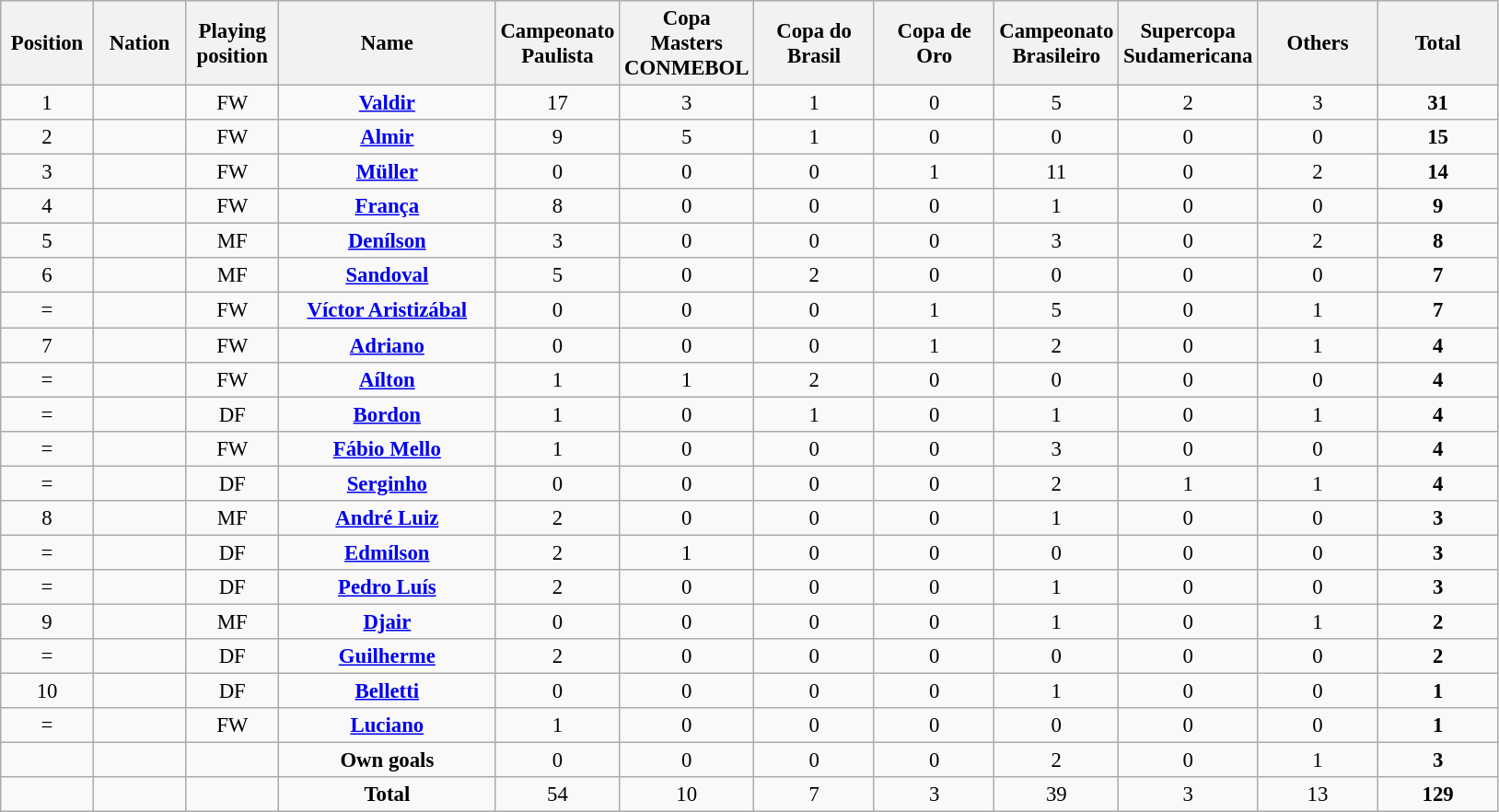<table class="wikitable" style="font-size: 95%; text-align: center;">
<tr>
<th width=60>Position</th>
<th width=60>Nation</th>
<th width=60>Playing position</th>
<th width=150>Name</th>
<th width=80>Campeonato Paulista</th>
<th width=80>Copa Masters CONMEBOL</th>
<th width=80>Copa do Brasil</th>
<th width=80>Copa de Oro</th>
<th width=80>Campeonato Brasileiro</th>
<th width=80>Supercopa Sudamericana</th>
<th width=80>Others</th>
<th width=80>Total</th>
</tr>
<tr>
<td>1</td>
<td></td>
<td>FW</td>
<td><strong><a href='#'>Valdir</a></strong></td>
<td>17</td>
<td>3</td>
<td>1</td>
<td>0</td>
<td>5</td>
<td>2</td>
<td>3</td>
<td><strong>31</strong></td>
</tr>
<tr>
<td>2</td>
<td></td>
<td>FW</td>
<td><strong><a href='#'>Almir</a></strong></td>
<td>9</td>
<td>5</td>
<td>1</td>
<td>0</td>
<td>0</td>
<td>0</td>
<td>0</td>
<td><strong>15</strong></td>
</tr>
<tr>
<td>3</td>
<td></td>
<td>FW</td>
<td><strong><a href='#'>Müller</a></strong></td>
<td>0</td>
<td>0</td>
<td>0</td>
<td>1</td>
<td>11</td>
<td>0</td>
<td>2</td>
<td><strong>14</strong></td>
</tr>
<tr>
<td>4</td>
<td></td>
<td>FW</td>
<td><strong><a href='#'>França</a></strong></td>
<td>8</td>
<td>0</td>
<td>0</td>
<td>0</td>
<td>1</td>
<td>0</td>
<td>0</td>
<td><strong>9</strong></td>
</tr>
<tr>
<td>5</td>
<td></td>
<td>MF</td>
<td><strong><a href='#'>Denílson</a></strong></td>
<td>3</td>
<td>0</td>
<td>0</td>
<td>0</td>
<td>3</td>
<td>0</td>
<td>2</td>
<td><strong>8</strong></td>
</tr>
<tr>
<td>6</td>
<td></td>
<td>MF</td>
<td><strong><a href='#'>Sandoval</a></strong></td>
<td>5</td>
<td>0</td>
<td>2</td>
<td>0</td>
<td>0</td>
<td>0</td>
<td>0</td>
<td><strong>7</strong></td>
</tr>
<tr>
<td>=</td>
<td></td>
<td>FW</td>
<td><strong><a href='#'>Víctor Aristizábal</a></strong></td>
<td>0</td>
<td>0</td>
<td>0</td>
<td>1</td>
<td>5</td>
<td>0</td>
<td>1</td>
<td><strong>7</strong></td>
</tr>
<tr>
<td>7</td>
<td></td>
<td>FW</td>
<td><strong><a href='#'>Adriano</a></strong></td>
<td>0</td>
<td>0</td>
<td>0</td>
<td>1</td>
<td>2</td>
<td>0</td>
<td>1</td>
<td><strong>4</strong></td>
</tr>
<tr>
<td>=</td>
<td></td>
<td>FW</td>
<td><strong><a href='#'>Aílton</a></strong></td>
<td>1</td>
<td>1</td>
<td>2</td>
<td>0</td>
<td>0</td>
<td>0</td>
<td>0</td>
<td><strong>4</strong></td>
</tr>
<tr>
<td>=</td>
<td></td>
<td>DF</td>
<td><strong><a href='#'>Bordon</a></strong></td>
<td>1</td>
<td>0</td>
<td>1</td>
<td>0</td>
<td>1</td>
<td>0</td>
<td>1</td>
<td><strong>4</strong></td>
</tr>
<tr>
<td>=</td>
<td></td>
<td>FW</td>
<td><strong><a href='#'>Fábio Mello</a></strong></td>
<td>1</td>
<td>0</td>
<td>0</td>
<td>0</td>
<td>3</td>
<td>0</td>
<td>0</td>
<td><strong>4</strong></td>
</tr>
<tr>
<td>=</td>
<td></td>
<td>DF</td>
<td><strong><a href='#'>Serginho</a></strong></td>
<td>0</td>
<td>0</td>
<td>0</td>
<td>0</td>
<td>2</td>
<td>1</td>
<td>1</td>
<td><strong>4</strong></td>
</tr>
<tr>
<td>8</td>
<td></td>
<td>MF</td>
<td><strong><a href='#'>André Luiz</a></strong></td>
<td>2</td>
<td>0</td>
<td>0</td>
<td>0</td>
<td>1</td>
<td>0</td>
<td>0</td>
<td><strong>3</strong></td>
</tr>
<tr>
<td>=</td>
<td></td>
<td>DF</td>
<td><strong><a href='#'>Edmílson</a></strong></td>
<td>2</td>
<td>1</td>
<td>0</td>
<td>0</td>
<td>0</td>
<td>0</td>
<td>0</td>
<td><strong>3</strong></td>
</tr>
<tr>
<td>=</td>
<td></td>
<td>DF</td>
<td><strong><a href='#'>Pedro Luís</a></strong></td>
<td>2</td>
<td>0</td>
<td>0</td>
<td>0</td>
<td>1</td>
<td>0</td>
<td>0</td>
<td><strong>3</strong></td>
</tr>
<tr>
<td>9</td>
<td></td>
<td>MF</td>
<td><strong><a href='#'>Djair</a></strong></td>
<td>0</td>
<td>0</td>
<td>0</td>
<td>0</td>
<td>1</td>
<td>0</td>
<td>1</td>
<td><strong>2</strong></td>
</tr>
<tr>
<td>=</td>
<td></td>
<td>DF</td>
<td><strong><a href='#'>Guilherme</a></strong></td>
<td>2</td>
<td>0</td>
<td>0</td>
<td>0</td>
<td>0</td>
<td>0</td>
<td>0</td>
<td><strong>2</strong></td>
</tr>
<tr>
<td>10</td>
<td></td>
<td>DF</td>
<td><strong><a href='#'>Belletti</a></strong></td>
<td>0</td>
<td>0</td>
<td>0</td>
<td>0</td>
<td>1</td>
<td>0</td>
<td>0</td>
<td><strong>1</strong></td>
</tr>
<tr>
<td>=</td>
<td></td>
<td>FW</td>
<td><strong><a href='#'>Luciano</a></strong></td>
<td>1</td>
<td>0</td>
<td>0</td>
<td>0</td>
<td>0</td>
<td>0</td>
<td>0</td>
<td><strong>1</strong></td>
</tr>
<tr>
<td></td>
<td></td>
<td></td>
<td><strong>Own goals</strong></td>
<td>0</td>
<td>0</td>
<td>0</td>
<td>0</td>
<td>2</td>
<td>0</td>
<td>1</td>
<td><strong>3</strong></td>
</tr>
<tr>
<td></td>
<td></td>
<td></td>
<td><strong>Total</strong></td>
<td>54</td>
<td>10</td>
<td>7</td>
<td>3</td>
<td>39</td>
<td>3</td>
<td>13</td>
<td><strong>129</strong></td>
</tr>
</table>
